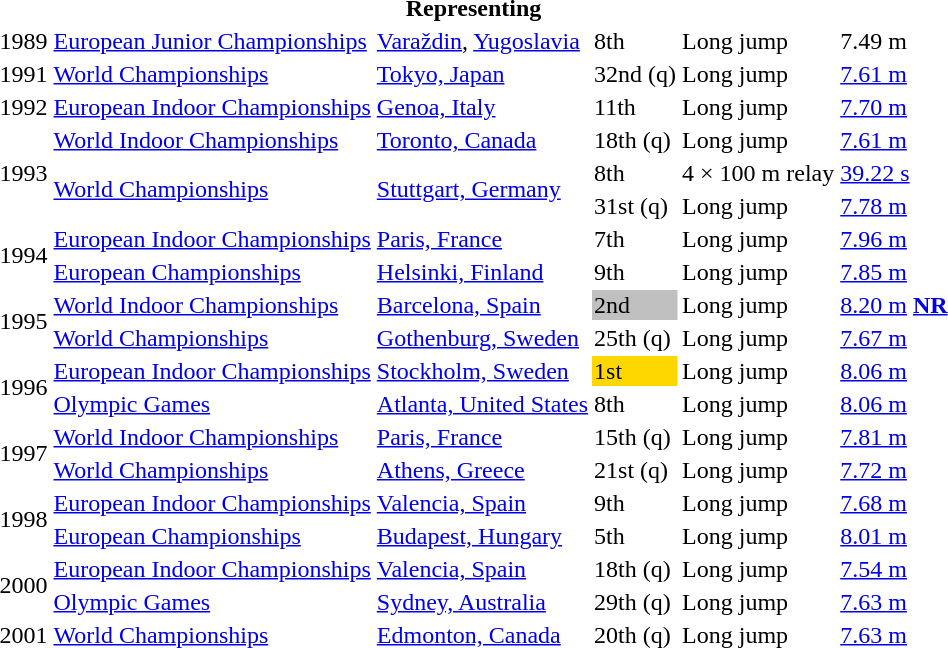<table>
<tr>
<th colspan="6">Representing </th>
</tr>
<tr>
<td>1989</td>
<td><a href='#'>European Junior Championships</a></td>
<td><a href='#'>Varaždin</a>, <a href='#'>Yugoslavia</a></td>
<td>8th</td>
<td>Long jump</td>
<td>7.49 m</td>
</tr>
<tr>
<td>1991</td>
<td><a href='#'>World Championships</a></td>
<td><a href='#'>Tokyo, Japan</a></td>
<td>32nd (q)</td>
<td>Long jump</td>
<td><a href='#'>7.61 m</a></td>
</tr>
<tr>
<td>1992</td>
<td><a href='#'>European Indoor Championships</a></td>
<td><a href='#'>Genoa, Italy</a></td>
<td>11th</td>
<td>Long jump</td>
<td><a href='#'>7.70 m</a></td>
</tr>
<tr>
<td rowspan=3>1993</td>
<td><a href='#'>World Indoor Championships</a></td>
<td><a href='#'>Toronto, Canada</a></td>
<td>18th (q)</td>
<td>Long jump</td>
<td><a href='#'>7.61 m</a></td>
</tr>
<tr>
<td rowspan=2><a href='#'>World Championships</a></td>
<td rowspan=2><a href='#'>Stuttgart, Germany</a></td>
<td>8th</td>
<td>4 × 100 m relay</td>
<td><a href='#'>39.22 s</a></td>
</tr>
<tr>
<td>31st (q)</td>
<td>Long jump</td>
<td><a href='#'>7.78 m</a></td>
</tr>
<tr>
<td rowspan=2>1994</td>
<td><a href='#'>European Indoor Championships</a></td>
<td><a href='#'>Paris, France</a></td>
<td>7th</td>
<td>Long jump</td>
<td><a href='#'>7.96 m</a></td>
</tr>
<tr>
<td><a href='#'>European Championships</a></td>
<td><a href='#'>Helsinki, Finland</a></td>
<td>9th</td>
<td>Long jump</td>
<td><a href='#'>7.85 m</a></td>
</tr>
<tr>
<td rowspan=2>1995</td>
<td><a href='#'>World Indoor Championships</a></td>
<td><a href='#'>Barcelona, Spain</a></td>
<td bgcolor="silver">2nd</td>
<td>Long jump</td>
<td><a href='#'>8.20 m</a> <strong><a href='#'>NR</a></strong></td>
</tr>
<tr>
<td><a href='#'>World Championships</a></td>
<td><a href='#'>Gothenburg, Sweden</a></td>
<td>25th (q)</td>
<td>Long jump</td>
<td><a href='#'>7.67 m</a></td>
</tr>
<tr>
<td rowspan=2>1996</td>
<td><a href='#'>European Indoor Championships</a></td>
<td><a href='#'>Stockholm, Sweden</a></td>
<td bgcolor="gold">1st</td>
<td>Long jump</td>
<td><a href='#'>8.06 m</a></td>
</tr>
<tr>
<td><a href='#'>Olympic Games</a></td>
<td><a href='#'>Atlanta, United States</a></td>
<td>8th</td>
<td>Long jump</td>
<td><a href='#'>8.06 m</a></td>
</tr>
<tr>
<td rowspan=2>1997</td>
<td><a href='#'>World Indoor Championships</a></td>
<td><a href='#'>Paris, France</a></td>
<td>15th (q)</td>
<td>Long jump</td>
<td><a href='#'>7.81 m</a></td>
</tr>
<tr>
<td><a href='#'>World Championships</a></td>
<td><a href='#'>Athens, Greece</a></td>
<td>21st (q)</td>
<td>Long jump</td>
<td><a href='#'>7.72 m</a></td>
</tr>
<tr>
<td rowspan=2>1998</td>
<td><a href='#'>European Indoor Championships</a></td>
<td><a href='#'>Valencia, Spain</a></td>
<td>9th</td>
<td>Long jump</td>
<td><a href='#'>7.68 m</a></td>
</tr>
<tr>
<td><a href='#'>European Championships</a></td>
<td><a href='#'>Budapest, Hungary</a></td>
<td>5th</td>
<td>Long jump</td>
<td><a href='#'>8.01 m</a></td>
</tr>
<tr>
<td rowspan=2>2000</td>
<td><a href='#'>European Indoor Championships</a></td>
<td><a href='#'>Valencia, Spain</a></td>
<td>18th (q)</td>
<td>Long jump</td>
<td><a href='#'>7.54 m</a></td>
</tr>
<tr>
<td><a href='#'>Olympic Games</a></td>
<td><a href='#'>Sydney, Australia</a></td>
<td>29th (q)</td>
<td>Long jump</td>
<td><a href='#'>7.63 m</a></td>
</tr>
<tr>
<td>2001</td>
<td><a href='#'>World Championships</a></td>
<td><a href='#'>Edmonton, Canada</a></td>
<td>20th (q)</td>
<td>Long jump</td>
<td><a href='#'>7.63 m</a></td>
</tr>
</table>
